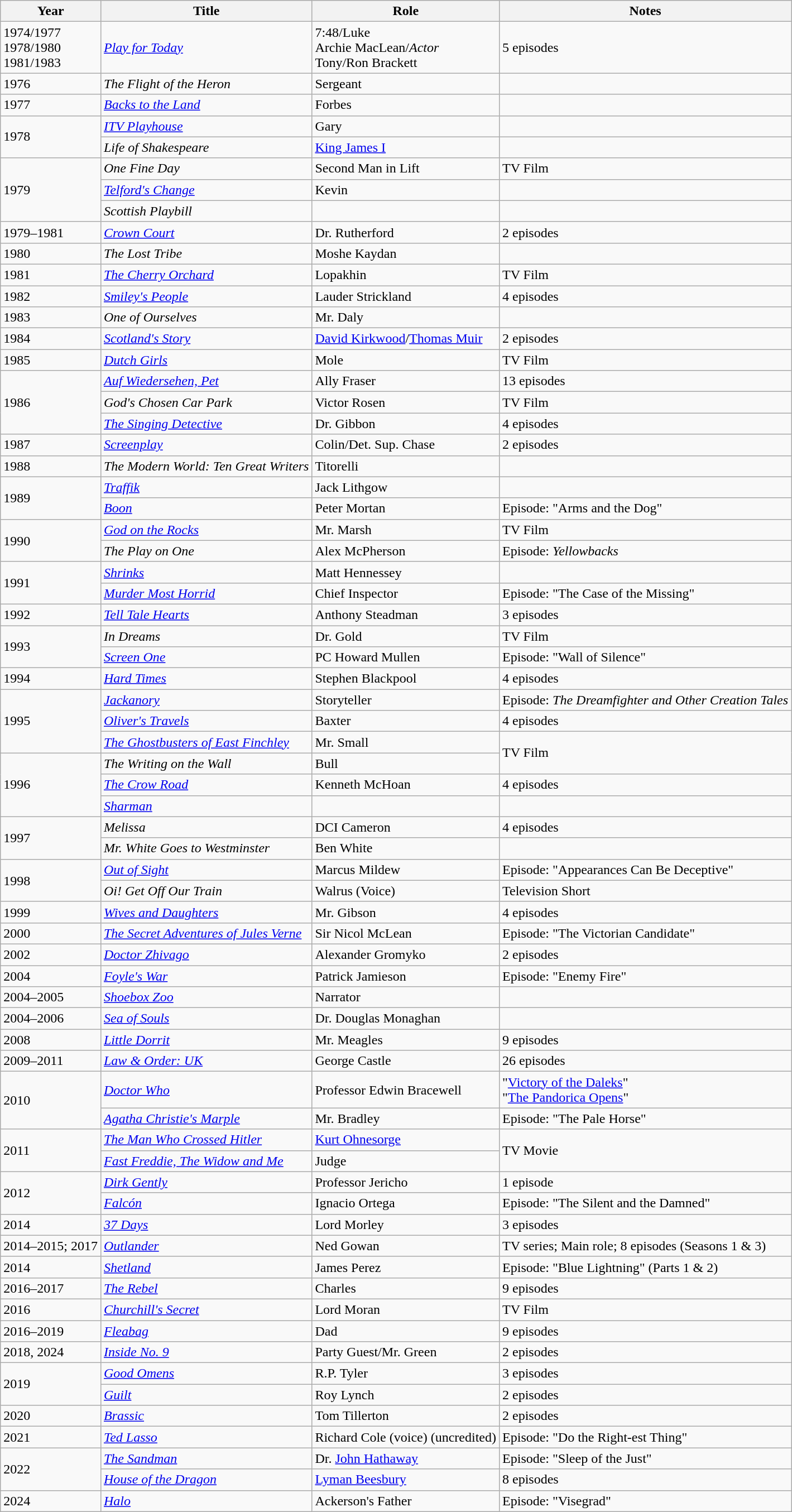<table class="wikitable">
<tr>
<th>Year</th>
<th>Title</th>
<th>Role</th>
<th>Notes</th>
</tr>
<tr>
<td>1974/1977<br>1978/1980<br>1981/1983</td>
<td><em><a href='#'>Play for Today</a></em></td>
<td>7:48/Luke<br>Archie MacLean/<em>Actor</em><br>Tony/Ron Brackett</td>
<td>5 episodes</td>
</tr>
<tr>
<td>1976</td>
<td><em>The Flight of the Heron</em></td>
<td>Sergeant</td>
<td></td>
</tr>
<tr>
<td>1977</td>
<td><em><a href='#'>Backs to the Land</a></em></td>
<td>Forbes</td>
<td></td>
</tr>
<tr>
<td rowspan="2">1978</td>
<td><em><a href='#'>ITV Playhouse</a></em></td>
<td>Gary</td>
<td></td>
</tr>
<tr>
<td><em>Life of Shakespeare</em></td>
<td><a href='#'>King James I</a></td>
<td></td>
</tr>
<tr>
<td rowspan="3">1979</td>
<td><em>One Fine Day</em></td>
<td>Second Man in Lift</td>
<td>TV Film</td>
</tr>
<tr>
<td><em><a href='#'>Telford's Change</a></em></td>
<td>Kevin</td>
<td></td>
</tr>
<tr>
<td><em>Scottish Playbill</em></td>
<td></td>
<td></td>
</tr>
<tr>
<td>1979–1981</td>
<td><em><a href='#'>Crown Court</a></em></td>
<td>Dr. Rutherford</td>
<td>2 episodes</td>
</tr>
<tr>
<td>1980</td>
<td><em>The Lost Tribe</em></td>
<td>Moshe Kaydan</td>
<td></td>
</tr>
<tr>
<td>1981</td>
<td><em><a href='#'>The Cherry Orchard</a></em></td>
<td>Lopakhin</td>
<td>TV Film</td>
</tr>
<tr>
<td>1982</td>
<td><em><a href='#'>Smiley's People</a></em></td>
<td>Lauder Strickland</td>
<td>4 episodes</td>
</tr>
<tr>
<td>1983</td>
<td><em>One of Ourselves</em></td>
<td>Mr. Daly</td>
<td></td>
</tr>
<tr>
<td>1984</td>
<td><em><a href='#'>Scotland's Story</a></em></td>
<td><a href='#'>David Kirkwood</a>/<a href='#'>Thomas Muir</a></td>
<td>2 episodes</td>
</tr>
<tr>
<td>1985</td>
<td><em><a href='#'>Dutch Girls</a></em></td>
<td>Mole</td>
<td>TV Film</td>
</tr>
<tr>
<td rowspan="3">1986</td>
<td><em><a href='#'>Auf Wiedersehen, Pet</a></em></td>
<td>Ally Fraser</td>
<td>13 episodes</td>
</tr>
<tr>
<td><em>God's Chosen Car Park</em></td>
<td>Victor Rosen</td>
<td>TV Film</td>
</tr>
<tr>
<td><em><a href='#'>The Singing Detective</a></em></td>
<td>Dr. Gibbon</td>
<td>4 episodes</td>
</tr>
<tr>
<td>1987</td>
<td><em><a href='#'>Screenplay</a></em></td>
<td>Colin/Det. Sup. Chase</td>
<td>2 episodes</td>
</tr>
<tr>
<td>1988</td>
<td><em>The Modern World: Ten Great Writers</em></td>
<td>Titorelli</td>
<td></td>
</tr>
<tr>
<td rowspan="2">1989</td>
<td><em><a href='#'>Traffik</a></em></td>
<td>Jack Lithgow</td>
<td></td>
</tr>
<tr>
<td><em><a href='#'>Boon</a></em></td>
<td>Peter Mortan</td>
<td>Episode: "Arms and the Dog"</td>
</tr>
<tr>
<td rowspan="2">1990</td>
<td><em><a href='#'>God on the Rocks</a></em></td>
<td>Mr. Marsh</td>
<td>TV Film</td>
</tr>
<tr>
<td><em>The Play on One</em></td>
<td>Alex McPherson</td>
<td>Episode: <em>Yellowbacks</em></td>
</tr>
<tr>
<td rowspan="2">1991</td>
<td><em><a href='#'>Shrinks</a></em></td>
<td>Matt Hennessey</td>
<td></td>
</tr>
<tr>
<td><em><a href='#'>Murder Most Horrid</a></em></td>
<td>Chief Inspector</td>
<td>Episode: "The Case of the Missing"</td>
</tr>
<tr>
<td>1992</td>
<td><em><a href='#'>Tell Tale Hearts</a></em></td>
<td>Anthony Steadman</td>
<td>3 episodes</td>
</tr>
<tr>
<td rowspan="2">1993</td>
<td><em>In Dreams</em></td>
<td>Dr. Gold</td>
<td>TV Film</td>
</tr>
<tr>
<td><em><a href='#'>Screen One</a></em></td>
<td>PC Howard Mullen</td>
<td>Episode: "Wall of Silence"</td>
</tr>
<tr>
<td>1994</td>
<td><em><a href='#'>Hard Times</a></em></td>
<td>Stephen Blackpool</td>
<td>4 episodes</td>
</tr>
<tr>
<td rowspan="3">1995</td>
<td><em><a href='#'>Jackanory</a></em></td>
<td>Storyteller</td>
<td>Episode: <em>The Dreamfighter and Other Creation Tales</em></td>
</tr>
<tr>
<td><em><a href='#'>Oliver's Travels</a></em></td>
<td>Baxter</td>
<td>4 episodes</td>
</tr>
<tr>
<td><em><a href='#'>The Ghostbusters of East Finchley</a></em></td>
<td>Mr. Small</td>
<td rowspan="2">TV Film</td>
</tr>
<tr>
<td rowspan="3">1996</td>
<td><em>The Writing on the Wall</em></td>
<td>Bull</td>
</tr>
<tr>
<td><em><a href='#'>The Crow Road</a></em></td>
<td>Kenneth McHoan</td>
<td>4 episodes</td>
</tr>
<tr>
<td><em><a href='#'>Sharman</a></em></td>
<td></td>
<td></td>
</tr>
<tr>
<td rowspan="2">1997</td>
<td><em>Melissa</em></td>
<td>DCI Cameron</td>
<td>4 episodes</td>
</tr>
<tr>
<td><em>Mr. White Goes to Westminster</em></td>
<td>Ben White</td>
<td></td>
</tr>
<tr>
<td rowspan="2">1998</td>
<td><em><a href='#'>Out of Sight</a></em></td>
<td>Marcus Mildew</td>
<td>Episode: "Appearances Can Be Deceptive"</td>
</tr>
<tr>
<td><em>Oi! Get Off Our Train</em></td>
<td>Walrus (Voice)</td>
<td>Television Short</td>
</tr>
<tr>
<td>1999</td>
<td><em><a href='#'>Wives and Daughters</a></em></td>
<td>Mr. Gibson</td>
<td>4 episodes</td>
</tr>
<tr>
<td>2000</td>
<td><em><a href='#'>The Secret Adventures of Jules Verne</a></em></td>
<td>Sir Nicol McLean</td>
<td>Episode: "The Victorian Candidate"</td>
</tr>
<tr>
<td>2002</td>
<td><a href='#'><em>Doctor Zhivago</em></a></td>
<td>Alexander Gromyko</td>
<td>2 episodes</td>
</tr>
<tr>
<td>2004</td>
<td><em><a href='#'>Foyle's War</a></em></td>
<td>Patrick Jamieson</td>
<td>Episode: "Enemy Fire"</td>
</tr>
<tr>
<td>2004–2005</td>
<td><em><a href='#'>Shoebox Zoo</a></em></td>
<td>Narrator</td>
<td></td>
</tr>
<tr>
<td>2004–2006</td>
<td><em><a href='#'>Sea of Souls</a></em></td>
<td>Dr. Douglas Monaghan</td>
<td></td>
</tr>
<tr>
<td>2008</td>
<td><em><a href='#'>Little Dorrit</a></em></td>
<td>Mr. Meagles</td>
<td>9 episodes</td>
</tr>
<tr>
<td>2009–2011</td>
<td><em><a href='#'>Law & Order: UK</a></em></td>
<td>George Castle</td>
<td>26 episodes</td>
</tr>
<tr>
<td rowspan="2">2010</td>
<td><em><a href='#'>Doctor Who</a></em></td>
<td>Professor Edwin Bracewell</td>
<td>"<a href='#'>Victory of the Daleks</a>"<br>"<a href='#'>The Pandorica Opens</a>"</td>
</tr>
<tr>
<td><em><a href='#'>Agatha Christie's Marple</a></em></td>
<td>Mr. Bradley</td>
<td>Episode: "The Pale Horse"</td>
</tr>
<tr>
<td rowspan="2">2011</td>
<td><em><a href='#'>The Man Who Crossed Hitler</a></em></td>
<td><a href='#'>Kurt Ohnesorge</a></td>
<td rowspan="2">TV Movie</td>
</tr>
<tr>
<td><em><a href='#'>Fast Freddie, The Widow and Me</a></em></td>
<td>Judge</td>
</tr>
<tr>
<td rowspan="2">2012</td>
<td><em><a href='#'>Dirk Gently</a></em></td>
<td>Professor Jericho</td>
<td>1 episode</td>
</tr>
<tr>
<td><em><a href='#'>Falcón</a></em></td>
<td>Ignacio Ortega</td>
<td>Episode: "The Silent and the Damned"</td>
</tr>
<tr>
<td>2014</td>
<td><em><a href='#'>37 Days</a></em></td>
<td>Lord Morley</td>
<td>3 episodes</td>
</tr>
<tr>
<td>2014–2015; 2017</td>
<td><em><a href='#'>Outlander</a></em></td>
<td>Ned Gowan</td>
<td>TV series; Main role; 8 episodes (Seasons 1 & 3)</td>
</tr>
<tr>
<td>2014</td>
<td><em><a href='#'>Shetland</a></em></td>
<td>James Perez</td>
<td>Episode: "Blue Lightning" (Parts 1 & 2)</td>
</tr>
<tr>
<td>2016–2017</td>
<td><a href='#'><em>The Rebel</em></a></td>
<td>Charles</td>
<td>9 episodes</td>
</tr>
<tr>
<td>2016</td>
<td><em><a href='#'>Churchill's Secret</a></em></td>
<td>Lord Moran</td>
<td>TV Film</td>
</tr>
<tr>
<td>2016–2019</td>
<td><em><a href='#'>Fleabag</a></em></td>
<td>Dad</td>
<td>9 episodes</td>
</tr>
<tr>
<td>2018, 2024</td>
<td><em><a href='#'>Inside No. 9</a></em></td>
<td>Party Guest/Mr. Green</td>
<td>2 episodes</td>
</tr>
<tr>
<td rowspan="2">2019</td>
<td><em><a href='#'>Good Omens</a></em></td>
<td>R.P. Tyler</td>
<td>3 episodes</td>
</tr>
<tr>
<td><a href='#'><em>Guilt</em></a></td>
<td>Roy Lynch</td>
<td>2 episodes</td>
</tr>
<tr>
<td>2020</td>
<td><em><a href='#'>Brassic</a></em></td>
<td>Tom Tillerton</td>
<td>2 episodes</td>
</tr>
<tr>
<td>2021</td>
<td><em><a href='#'>Ted Lasso</a></em></td>
<td>Richard Cole (voice) (uncredited)</td>
<td>Episode: "Do the Right-est Thing"</td>
</tr>
<tr>
<td rowspan="2">2022</td>
<td><em><a href='#'>The Sandman</a></em></td>
<td>Dr. <a href='#'>John Hathaway</a></td>
<td>Episode: "Sleep of the Just"</td>
</tr>
<tr>
<td><em><a href='#'>House of the Dragon</a></em></td>
<td><a href='#'>Lyman Beesbury</a></td>
<td>8 episodes</td>
</tr>
<tr>
<td>2024</td>
<td><em><a href='#'>Halo</a></em></td>
<td>Ackerson's Father</td>
<td>Episode: "Visegrad"</td>
</tr>
</table>
